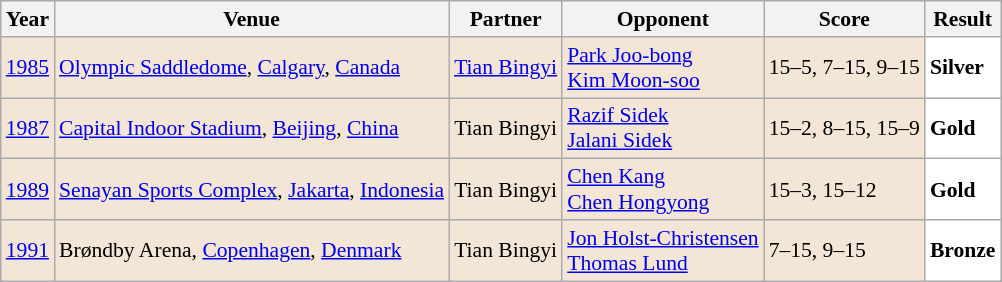<table class="sortable wikitable" style="font-size: 90%;">
<tr>
<th>Year</th>
<th>Venue</th>
<th>Partner</th>
<th>Opponent</th>
<th>Score</th>
<th>Result</th>
</tr>
<tr style="background:#F3E6D7">
<td align="center"><a href='#'>1985</a></td>
<td align="left"><a href='#'>Olympic Saddledome</a>, <a href='#'>Calgary</a>, <a href='#'>Canada</a></td>
<td align="left"> <a href='#'>Tian Bingyi</a></td>
<td align="left"> <a href='#'>Park Joo-bong</a><br> <a href='#'>Kim Moon-soo</a></td>
<td align="left">15–5, 7–15, 9–15</td>
<td style="text-align:left; background:white"> <strong>Silver</strong></td>
</tr>
<tr style="background:#F3E6D7">
<td align="center"><a href='#'>1987</a></td>
<td align="left"><a href='#'>Capital Indoor Stadium</a>, <a href='#'>Beijing</a>, <a href='#'>China</a></td>
<td align="left"> Tian Bingyi</td>
<td align="left"> <a href='#'>Razif Sidek</a><br> <a href='#'>Jalani Sidek</a></td>
<td align="left">15–2, 8–15, 15–9</td>
<td style="text-align:left; background:white"> <strong>Gold</strong></td>
</tr>
<tr style="background:#F3E6D7">
<td align="center"><a href='#'>1989</a></td>
<td align="left"><a href='#'>Senayan Sports Complex</a>, <a href='#'>Jakarta</a>, <a href='#'>Indonesia</a></td>
<td align="left"> Tian Bingyi</td>
<td align="left"> <a href='#'>Chen Kang</a><br> <a href='#'>Chen Hongyong</a></td>
<td align="left">15–3, 15–12</td>
<td style="text-align:left; background:white"> <strong>Gold</strong></td>
</tr>
<tr style="background:#F3E6D7">
<td align="center"><a href='#'>1991</a></td>
<td align="left">Brøndby Arena, <a href='#'>Copenhagen</a>, <a href='#'>Denmark</a></td>
<td align="left"> Tian Bingyi</td>
<td align="left"> <a href='#'>Jon Holst-Christensen</a><br> <a href='#'>Thomas Lund</a></td>
<td align="left">7–15, 9–15</td>
<td style="text-align:left; background:white"> <strong>Bronze</strong></td>
</tr>
</table>
